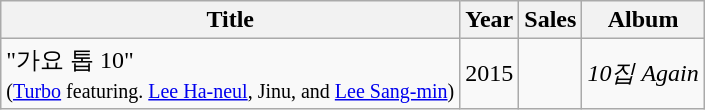<table class="wikitable">
<tr>
<th>Title</th>
<th>Year</th>
<th>Sales</th>
<th>Album</th>
</tr>
<tr>
<td>"가요 톱 10"<br><small>(<a href='#'>Turbo</a> featuring. <a href='#'>Lee Ha-neul</a>, Jinu, and <a href='#'>Lee Sang-min</a>)</small></td>
<td>2015</td>
<td></td>
<td><em>10집 Again</em></td>
</tr>
</table>
